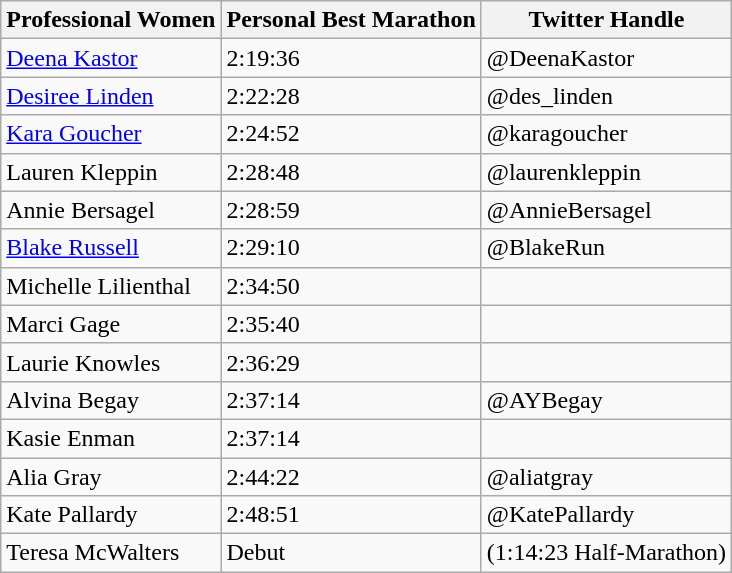<table class="wikitable sortable">
<tr>
<th>Professional Women</th>
<th>Personal Best Marathon</th>
<th>Twitter Handle<br></th>
</tr>
<tr>
<td><a href='#'>Deena Kastor</a></td>
<td>2:19:36</td>
<td>@DeenaKastor<br></td>
</tr>
<tr>
<td><a href='#'>Desiree Linden</a></td>
<td>2:22:28</td>
<td>@des_linden<br></td>
</tr>
<tr>
<td><a href='#'>Kara Goucher</a></td>
<td>2:24:52</td>
<td>@karagoucher<br></td>
</tr>
<tr>
<td>Lauren Kleppin</td>
<td>2:28:48</td>
<td>@laurenkleppin<br></td>
</tr>
<tr>
<td>Annie Bersagel</td>
<td>2:28:59</td>
<td>@AnnieBersagel<br></td>
</tr>
<tr>
<td><a href='#'>Blake Russell</a></td>
<td>2:29:10</td>
<td>@BlakeRun<br></td>
</tr>
<tr>
<td>Michelle Lilienthal</td>
<td>2:34:50</td>
<td><br></td>
</tr>
<tr>
<td>Marci Gage</td>
<td>2:35:40</td>
<td><br></td>
</tr>
<tr>
<td>Laurie Knowles</td>
<td>2:36:29</td>
<td><br></td>
</tr>
<tr>
<td>Alvina Begay</td>
<td>2:37:14</td>
<td>@AYBegay<br></td>
</tr>
<tr>
<td>Kasie Enman</td>
<td>2:37:14</td>
<td><br></td>
</tr>
<tr>
<td>Alia Gray</td>
<td>2:44:22</td>
<td>@aliatgray<br></td>
</tr>
<tr>
<td>Kate Pallardy</td>
<td>2:48:51</td>
<td>@KatePallardy<br></td>
</tr>
<tr>
<td>Teresa McWalters</td>
<td>Debut</td>
<td>(1:14:23 Half-Marathon)<br></td>
</tr>
</table>
